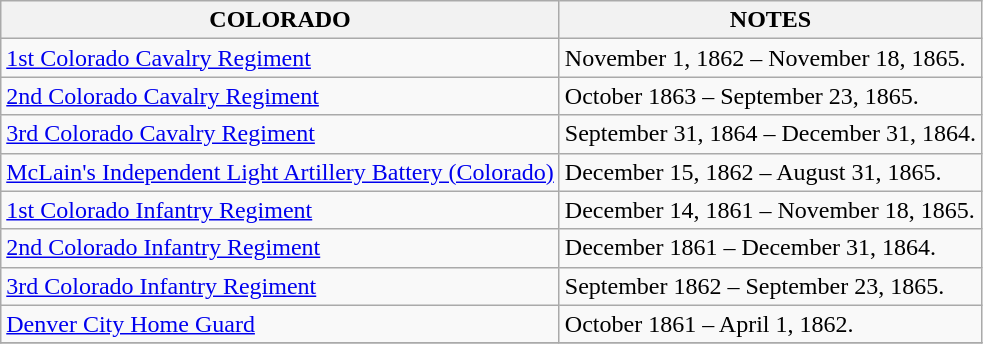<table class="wikitable">
<tr>
<th>COLORADO</th>
<th>NOTES</th>
</tr>
<tr>
<td><a href='#'>1st Colorado Cavalry Regiment</a></td>
<td>November 1, 1862 – November 18, 1865.</td>
</tr>
<tr>
<td><a href='#'>2nd Colorado Cavalry Regiment</a></td>
<td>October 1863 – September 23, 1865.</td>
</tr>
<tr>
<td><a href='#'>3rd Colorado Cavalry Regiment</a></td>
<td>September 31, 1864 – December 31, 1864.</td>
</tr>
<tr>
<td><a href='#'>McLain's Independent Light Artillery Battery (Colorado)</a></td>
<td>December 15, 1862 – August 31, 1865.</td>
</tr>
<tr>
<td><a href='#'>1st Colorado Infantry Regiment</a></td>
<td>December 14, 1861 – November 18, 1865.</td>
</tr>
<tr>
<td><a href='#'>2nd Colorado Infantry Regiment</a></td>
<td>December 1861 – December 31, 1864.</td>
</tr>
<tr>
<td><a href='#'>3rd Colorado Infantry Regiment</a></td>
<td>September 1862 – September 23, 1865.</td>
</tr>
<tr>
<td><a href='#'>Denver City Home Guard</a></td>
<td>October 1861 – April 1, 1862.</td>
</tr>
<tr>
</tr>
</table>
